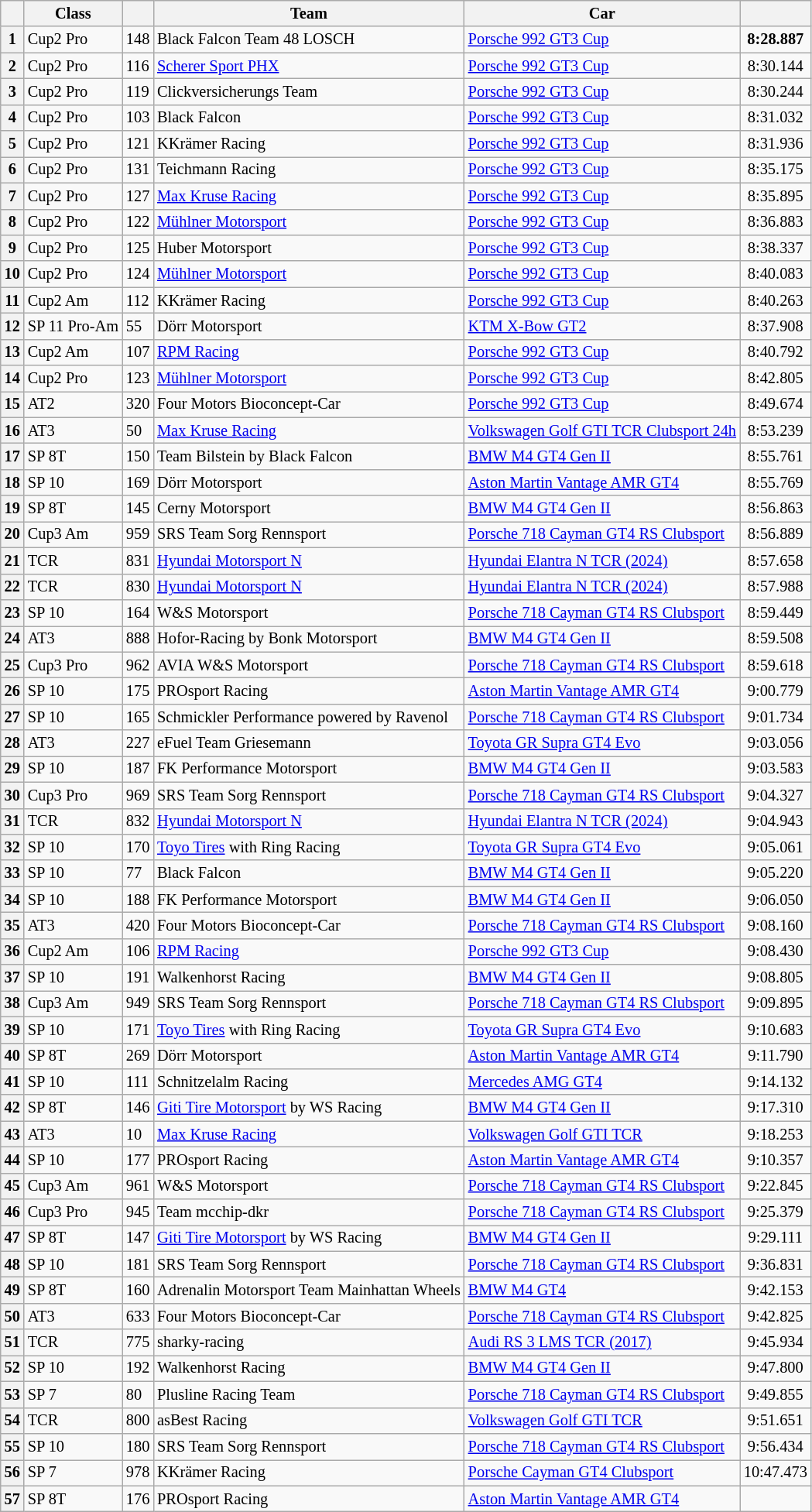<table class="wikitable" style="font-size: 85%;">
<tr>
<th scope="col"></th>
<th scope="col">Class</th>
<th scope="col"></th>
<th scope="col">Team</th>
<th scope="col">Car</th>
<th scope="col"></th>
</tr>
<tr>
<th>1</th>
<td>Cup2 Pro</td>
<td>148</td>
<td> Black Falcon Team 48 LOSCH</td>
<td><a href='#'>Porsche 992 GT3 Cup</a></td>
<td align="center"><strong>8:28.887</strong></td>
</tr>
<tr>
<th>2</th>
<td>Cup2 Pro</td>
<td>116</td>
<td> <a href='#'>Scherer Sport PHX</a></td>
<td><a href='#'>Porsche 992 GT3 Cup</a></td>
<td align="center">8:30.144</td>
</tr>
<tr>
<th>3</th>
<td>Cup2 Pro</td>
<td>119</td>
<td> Clickversicherungs Team</td>
<td><a href='#'>Porsche 992 GT3 Cup</a></td>
<td align="center">8:30.244</td>
</tr>
<tr>
<th>4</th>
<td>Cup2 Pro</td>
<td>103</td>
<td> Black Falcon</td>
<td><a href='#'>Porsche 992 GT3 Cup</a></td>
<td align="center">8:31.032</td>
</tr>
<tr>
<th>5</th>
<td>Cup2 Pro</td>
<td>121</td>
<td> KKrämer Racing</td>
<td><a href='#'>Porsche 992 GT3 Cup</a></td>
<td align="center">8:31.936</td>
</tr>
<tr>
<th>6</th>
<td>Cup2 Pro</td>
<td>131</td>
<td> Teichmann Racing</td>
<td><a href='#'>Porsche 992 GT3 Cup</a></td>
<td align="center">8:35.175</td>
</tr>
<tr>
<th>7</th>
<td>Cup2 Pro</td>
<td>127</td>
<td> <a href='#'>Max Kruse Racing</a></td>
<td><a href='#'>Porsche 992 GT3 Cup</a></td>
<td align="center">8:35.895</td>
</tr>
<tr>
<th>8</th>
<td>Cup2 Pro</td>
<td>122</td>
<td> <a href='#'>Mühlner Motorsport</a></td>
<td><a href='#'>Porsche 992 GT3 Cup</a></td>
<td align="center">8:36.883</td>
</tr>
<tr>
<th>9</th>
<td>Cup2 Pro</td>
<td>125</td>
<td> Huber Motorsport</td>
<td><a href='#'>Porsche 992 GT3 Cup</a></td>
<td align="center">8:38.337</td>
</tr>
<tr>
<th>10</th>
<td>Cup2 Pro</td>
<td>124</td>
<td> <a href='#'>Mühlner Motorsport</a></td>
<td><a href='#'>Porsche 992 GT3 Cup</a></td>
<td align="center">8:40.083</td>
</tr>
<tr>
<th>11</th>
<td>Cup2 Am</td>
<td>112</td>
<td> KKrämer Racing</td>
<td><a href='#'>Porsche 992 GT3 Cup</a></td>
<td align="center">8:40.263</td>
</tr>
<tr>
<th>12</th>
<td>SP 11 Pro-Am</td>
<td>55</td>
<td> Dörr Motorsport</td>
<td><a href='#'>KTM X-Bow GT2</a></td>
<td align="center">8:37.908</td>
</tr>
<tr>
<th>13</th>
<td>Cup2 Am</td>
<td>107</td>
<td> <a href='#'>RPM Racing</a></td>
<td><a href='#'>Porsche 992 GT3 Cup</a></td>
<td align="center">8:40.792</td>
</tr>
<tr>
<th>14</th>
<td>Cup2 Pro</td>
<td>123</td>
<td> <a href='#'>Mühlner Motorsport</a></td>
<td><a href='#'>Porsche 992 GT3 Cup</a></td>
<td align="center">8:42.805</td>
</tr>
<tr>
<th>15</th>
<td>AT2</td>
<td>320</td>
<td> Four Motors Bioconcept-Car</td>
<td><a href='#'>Porsche 992 GT3 Cup</a></td>
<td align="center">8:49.674</td>
</tr>
<tr>
<th>16</th>
<td>AT3</td>
<td>50</td>
<td> <a href='#'>Max Kruse Racing</a></td>
<td><a href='#'>Volkswagen Golf GTI TCR Clubsport 24h</a></td>
<td align="center">8:53.239</td>
</tr>
<tr>
<th>17</th>
<td>SP 8T</td>
<td>150</td>
<td> Team Bilstein by Black Falcon</td>
<td><a href='#'>BMW M4 GT4 Gen II</a></td>
<td align="center">8:55.761</td>
</tr>
<tr>
<th>18</th>
<td>SP 10</td>
<td>169</td>
<td> Dörr Motorsport</td>
<td><a href='#'>Aston Martin Vantage AMR GT4</a></td>
<td align="center">8:55.769</td>
</tr>
<tr>
<th>19</th>
<td>SP 8T</td>
<td>145</td>
<td> Cerny Motorsport</td>
<td><a href='#'>BMW M4 GT4 Gen II</a></td>
<td align="center">8:56.863</td>
</tr>
<tr>
<th>20</th>
<td>Cup3 Am</td>
<td>959</td>
<td> SRS Team Sorg Rennsport</td>
<td><a href='#'>Porsche 718 Cayman GT4 RS Clubsport</a></td>
<td align="center">8:56.889</td>
</tr>
<tr>
<th>21</th>
<td>TCR</td>
<td>831</td>
<td> <a href='#'>Hyundai Motorsport N</a></td>
<td><a href='#'>Hyundai Elantra N TCR (2024)</a></td>
<td align="center">8:57.658</td>
</tr>
<tr>
<th>22</th>
<td>TCR</td>
<td>830</td>
<td> <a href='#'>Hyundai Motorsport N</a></td>
<td><a href='#'>Hyundai Elantra N TCR (2024)</a></td>
<td align="center">8:57.988</td>
</tr>
<tr>
<th>23</th>
<td>SP 10</td>
<td>164</td>
<td> W&S Motorsport</td>
<td><a href='#'>Porsche 718 Cayman GT4 RS Clubsport</a></td>
<td align="center">8:59.449</td>
</tr>
<tr>
<th>24</th>
<td>AT3</td>
<td>888</td>
<td> Hofor-Racing by Bonk Motorsport</td>
<td><a href='#'>BMW M4 GT4 Gen II</a></td>
<td align="center">8:59.508</td>
</tr>
<tr>
<th>25</th>
<td>Cup3 Pro</td>
<td>962</td>
<td> AVIA W&S Motorsport</td>
<td><a href='#'>Porsche 718 Cayman GT4 RS Clubsport</a></td>
<td align="center">8:59.618</td>
</tr>
<tr>
<th>26</th>
<td>SP 10</td>
<td>175</td>
<td> PROsport Racing</td>
<td><a href='#'>Aston Martin Vantage AMR GT4</a></td>
<td align="center">9:00.779</td>
</tr>
<tr>
<th>27</th>
<td>SP 10</td>
<td>165</td>
<td> Schmickler Performance powered by Ravenol</td>
<td><a href='#'>Porsche 718 Cayman GT4 RS Clubsport</a></td>
<td align="center">9:01.734</td>
</tr>
<tr>
<th>28</th>
<td>AT3</td>
<td>227</td>
<td> eFuel Team Griesemann</td>
<td><a href='#'>Toyota GR Supra GT4 Evo</a></td>
<td align="center">9:03.056</td>
</tr>
<tr>
<th>29</th>
<td>SP 10</td>
<td>187</td>
<td> FK Performance Motorsport</td>
<td><a href='#'>BMW M4 GT4 Gen II</a></td>
<td align="center">9:03.583</td>
</tr>
<tr>
<th>30</th>
<td>Cup3 Pro</td>
<td>969</td>
<td> SRS Team Sorg Rennsport</td>
<td><a href='#'>Porsche 718 Cayman GT4 RS Clubsport</a></td>
<td align="center">9:04.327</td>
</tr>
<tr>
<th>31</th>
<td>TCR</td>
<td>832</td>
<td> <a href='#'>Hyundai Motorsport N</a></td>
<td><a href='#'>Hyundai Elantra N TCR (2024)</a></td>
<td align="center">9:04.943</td>
</tr>
<tr>
<th>32</th>
<td>SP 10</td>
<td>170</td>
<td> <a href='#'>Toyo Tires</a> with Ring Racing</td>
<td><a href='#'>Toyota GR Supra GT4 Evo</a></td>
<td align="center">9:05.061</td>
</tr>
<tr>
<th>33</th>
<td>SP 10</td>
<td>77</td>
<td> Black Falcon</td>
<td><a href='#'>BMW M4 GT4 Gen II</a></td>
<td align="center">9:05.220</td>
</tr>
<tr>
<th>34</th>
<td>SP 10</td>
<td>188</td>
<td> FK Performance Motorsport</td>
<td><a href='#'>BMW M4 GT4 Gen II</a></td>
<td align="center">9:06.050</td>
</tr>
<tr>
<th>35</th>
<td>AT3</td>
<td>420</td>
<td> Four Motors Bioconcept-Car</td>
<td><a href='#'>Porsche 718 Cayman GT4 RS Clubsport</a></td>
<td align="center">9:08.160</td>
</tr>
<tr>
<th>36</th>
<td>Cup2 Am</td>
<td>106</td>
<td> <a href='#'>RPM Racing</a></td>
<td><a href='#'>Porsche 992 GT3 Cup</a></td>
<td align="center">9:08.430</td>
</tr>
<tr>
<th>37</th>
<td>SP 10</td>
<td>191</td>
<td> Walkenhorst Racing</td>
<td><a href='#'>BMW M4 GT4 Gen II</a></td>
<td align="center">9:08.805</td>
</tr>
<tr>
<th>38</th>
<td>Cup3 Am</td>
<td>949</td>
<td> SRS Team Sorg Rennsport</td>
<td><a href='#'>Porsche 718 Cayman GT4 RS Clubsport</a></td>
<td align="center">9:09.895</td>
</tr>
<tr>
<th>39</th>
<td>SP 10</td>
<td>171</td>
<td> <a href='#'>Toyo Tires</a> with Ring Racing</td>
<td><a href='#'>Toyota GR Supra GT4 Evo</a></td>
<td align="center">9:10.683</td>
</tr>
<tr>
<th>40</th>
<td>SP 8T</td>
<td>269</td>
<td> Dörr Motorsport</td>
<td><a href='#'>Aston Martin Vantage AMR GT4</a></td>
<td align="center">9:11.790</td>
</tr>
<tr>
<th>41</th>
<td>SP 10</td>
<td>111</td>
<td> Schnitzelalm Racing</td>
<td><a href='#'>Mercedes AMG GT4</a></td>
<td align="center">9:14.132</td>
</tr>
<tr>
<th>42</th>
<td>SP 8T</td>
<td>146</td>
<td> <a href='#'>Giti Tire Motorsport</a> by WS Racing</td>
<td><a href='#'>BMW M4 GT4 Gen II</a></td>
<td align="center">9:17.310</td>
</tr>
<tr>
<th>43</th>
<td>AT3</td>
<td>10</td>
<td> <a href='#'>Max Kruse Racing</a></td>
<td><a href='#'>Volkswagen Golf GTI TCR</a></td>
<td align="center">9:18.253</td>
</tr>
<tr>
<th>44</th>
<td>SP 10</td>
<td>177</td>
<td> PROsport Racing</td>
<td><a href='#'>Aston Martin Vantage AMR GT4</a></td>
<td align="center">9:10.357</td>
</tr>
<tr>
<th>45</th>
<td>Cup3 Am</td>
<td>961</td>
<td> W&S Motorsport</td>
<td><a href='#'>Porsche 718 Cayman GT4 RS Clubsport</a></td>
<td align="center">9:22.845</td>
</tr>
<tr>
<th>46</th>
<td>Cup3 Pro</td>
<td>945</td>
<td> Team mcchip-dkr</td>
<td><a href='#'>Porsche 718 Cayman GT4 RS Clubsport</a></td>
<td align="center">9:25.379</td>
</tr>
<tr>
<th>47</th>
<td>SP 8T</td>
<td>147</td>
<td> <a href='#'>Giti Tire Motorsport</a> by WS Racing</td>
<td><a href='#'>BMW M4 GT4 Gen II</a></td>
<td align="center">9:29.111</td>
</tr>
<tr>
<th>48</th>
<td>SP 10</td>
<td>181</td>
<td> SRS Team Sorg Rennsport</td>
<td><a href='#'>Porsche 718 Cayman GT4 RS Clubsport</a></td>
<td align="center">9:36.831</td>
</tr>
<tr>
<th>49</th>
<td>SP 8T</td>
<td>160</td>
<td> Adrenalin Motorsport Team Mainhattan Wheels</td>
<td><a href='#'>BMW M4 GT4</a></td>
<td align="center">9:42.153</td>
</tr>
<tr>
<th>50</th>
<td>AT3</td>
<td>633</td>
<td> Four Motors Bioconcept-Car</td>
<td><a href='#'>Porsche 718 Cayman GT4 RS Clubsport</a></td>
<td align="center">9:42.825</td>
</tr>
<tr>
<th>51</th>
<td>TCR</td>
<td>775</td>
<td> sharky-racing</td>
<td><a href='#'>Audi RS 3 LMS TCR (2017)</a></td>
<td align="center">9:45.934</td>
</tr>
<tr>
<th>52</th>
<td>SP 10</td>
<td>192</td>
<td> Walkenhorst Racing</td>
<td><a href='#'>BMW M4 GT4 Gen II</a></td>
<td align="center">9:47.800</td>
</tr>
<tr>
<th>53</th>
<td>SP 7</td>
<td>80</td>
<td> Plusline Racing Team</td>
<td><a href='#'>Porsche 718 Cayman GT4 RS Clubsport</a></td>
<td align="center">9:49.855</td>
</tr>
<tr>
<th>54</th>
<td>TCR</td>
<td>800</td>
<td> asBest Racing</td>
<td><a href='#'>Volkswagen Golf GTI TCR</a></td>
<td align="center">9:51.651</td>
</tr>
<tr>
<th>55</th>
<td>SP 10</td>
<td>180</td>
<td> SRS Team Sorg Rennsport</td>
<td><a href='#'>Porsche 718 Cayman GT4 RS Clubsport</a></td>
<td align="center">9:56.434</td>
</tr>
<tr>
<th>56</th>
<td>SP 7</td>
<td>978</td>
<td> KKrämer Racing</td>
<td><a href='#'>Porsche Cayman GT4 Clubsport</a></td>
<td align="center">10:47.473</td>
</tr>
<tr>
<th>57</th>
<td>SP 8T</td>
<td>176</td>
<td> PROsport Racing</td>
<td><a href='#'>Aston Martin Vantage AMR GT4</a></td>
<td></td>
</tr>
</table>
